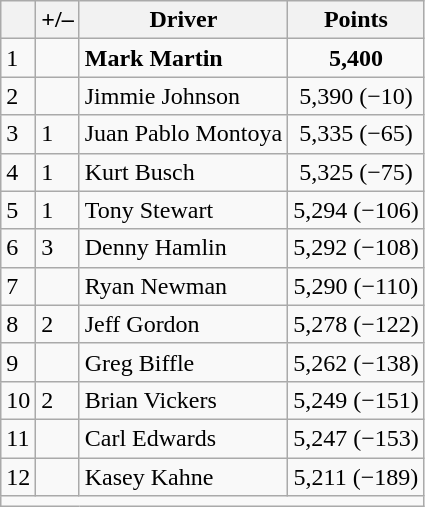<table class="wikitable ">
<tr>
<th scope="col"></th>
<th scope="col">+/–</th>
<th scope="col">Driver</th>
<th scope="col">Points</th>
</tr>
<tr>
<td>1</td>
<td align="left"></td>
<td><strong>Mark Martin</strong></td>
<td style="text-align:center;"><strong>5,400</strong></td>
</tr>
<tr>
<td>2</td>
<td align="left"></td>
<td>Jimmie Johnson</td>
<td style="text-align:center;">5,390 (−10)</td>
</tr>
<tr>
<td>3</td>
<td align="left"> 1</td>
<td>Juan Pablo Montoya</td>
<td style="text-align:center;">5,335 (−65)</td>
</tr>
<tr>
<td>4</td>
<td align="left"> 1</td>
<td>Kurt Busch</td>
<td style="text-align:center;">5,325 (−75)</td>
</tr>
<tr>
<td>5</td>
<td align="left"> 1</td>
<td>Tony Stewart</td>
<td style="text-align:center;">5,294 (−106)</td>
</tr>
<tr>
<td>6</td>
<td align="left"> 3</td>
<td>Denny Hamlin</td>
<td style="text-align:center;">5,292 (−108)</td>
</tr>
<tr>
<td>7</td>
<td align="left"></td>
<td>Ryan Newman</td>
<td style="text-align:center;">5,290 (−110)</td>
</tr>
<tr>
<td>8</td>
<td align="left"> 2</td>
<td>Jeff Gordon</td>
<td style="text-align:center;">5,278 (−122)</td>
</tr>
<tr>
<td>9</td>
<td align="left"></td>
<td>Greg Biffle</td>
<td style="text-align:center;">5,262 (−138)</td>
</tr>
<tr>
<td>10</td>
<td align="left"> 2</td>
<td>Brian Vickers</td>
<td style="text-align:center;">5,249 (−151)</td>
</tr>
<tr>
<td>11</td>
<td align="left"></td>
<td>Carl Edwards</td>
<td style="text-align:center;">5,247 (−153)</td>
</tr>
<tr>
<td>12</td>
<td align="left"></td>
<td>Kasey Kahne</td>
<td style="text-align:center;">5,211 (−189)</td>
</tr>
<tr class="sortbottom">
<td colspan="9"></td>
</tr>
</table>
